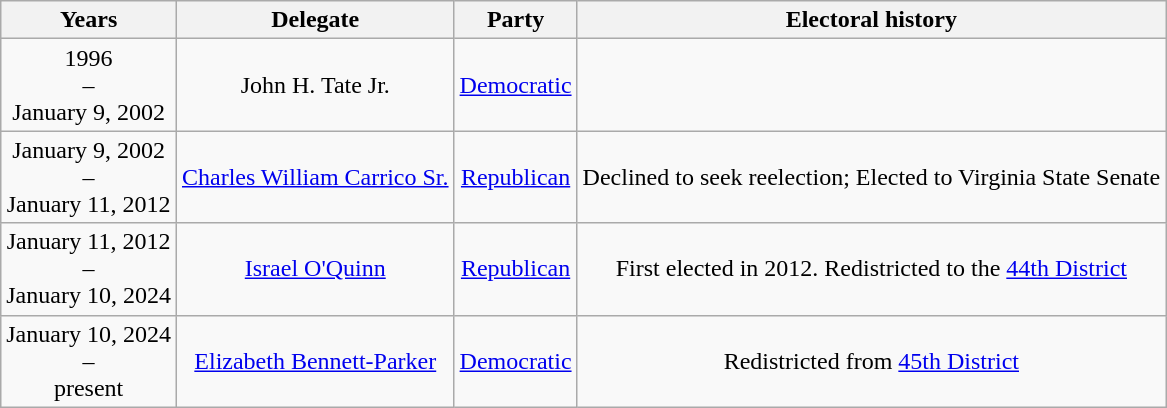<table class=wikitable style="text-align:center">
<tr valign=bottom>
<th>Years</th>
<th>Delegate</th>
<th>Party</th>
<th>Electoral history</th>
</tr>
<tr>
<td nowrap><span>1996</span><br>–<br><span>January 9, 2002</span></td>
<td>John H. Tate Jr.</td>
<td><a href='#'>Democratic</a></td>
<td></td>
</tr>
<tr>
<td nowrap><span>January 9, 2002</span><br>–<br><span>January 11, 2012</span></td>
<td><a href='#'>Charles William Carrico Sr.</a></td>
<td><a href='#'>Republican</a></td>
<td>Declined to seek reelection; Elected to Virginia State Senate</td>
</tr>
<tr>
<td nowrap><span>January 11, 2012</span><br>–<br><span>January 10, 2024</span></td>
<td><a href='#'>Israel O'Quinn</a></td>
<td><a href='#'>Republican</a></td>
<td>First elected in 2012. Redistricted to the <a href='#'>44th District</a></td>
</tr>
<tr>
<td nowrap><span>January 10, 2024</span><br>–<br><span>present</span></td>
<td><a href='#'>Elizabeth Bennett-Parker</a></td>
<td><a href='#'>Democratic</a></td>
<td>Redistricted from <a href='#'>45th District</a></td>
</tr>
</table>
